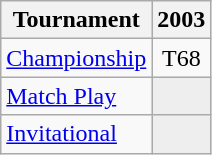<table class="wikitable" style="text-align:center;">
<tr>
<th>Tournament</th>
<th>2003</th>
</tr>
<tr>
<td align="left"><a href='#'>Championship</a></td>
<td>T68</td>
</tr>
<tr>
<td align="left"><a href='#'>Match Play</a></td>
<td style="background:#eeeeee;"></td>
</tr>
<tr>
<td align="left"><a href='#'>Invitational</a></td>
<td style="background:#eeeeee;"></td>
</tr>
</table>
